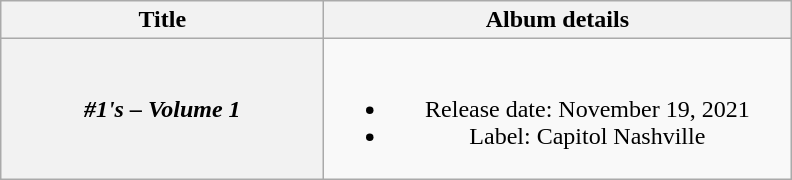<table class="wikitable plainrowheaders" style="text-align:center;" border="1">
<tr>
<th scope="col" style="width:13em;">Title</th>
<th scope="col" style="width:19em;">Album details</th>
</tr>
<tr>
<th scope="row"><em>#1's – Volume 1</em></th>
<td><br><ul><li>Release date: November 19, 2021</li><li>Label: Capitol Nashville</li></ul></td>
</tr>
</table>
